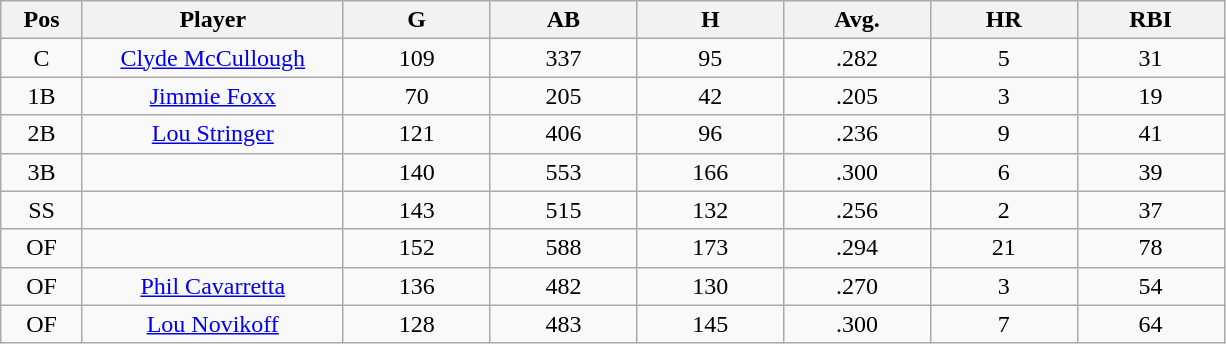<table class="wikitable sortable">
<tr>
<th bgcolor="#DDDDFF" width="5%">Pos</th>
<th bgcolor="#DDDDFF" width="16%">Player</th>
<th bgcolor="#DDDDFF" width="9%">G</th>
<th bgcolor="#DDDDFF" width="9%">AB</th>
<th bgcolor="#DDDDFF" width="9%">H</th>
<th bgcolor="#DDDDFF" width="9%">Avg.</th>
<th bgcolor="#DDDDFF" width="9%">HR</th>
<th bgcolor="#DDDDFF" width="9%">RBI</th>
</tr>
<tr align="center">
<td>C</td>
<td><a href='#'>Clyde McCullough</a></td>
<td>109</td>
<td>337</td>
<td>95</td>
<td>.282</td>
<td>5</td>
<td>31</td>
</tr>
<tr align=center>
<td>1B</td>
<td><a href='#'>Jimmie Foxx</a></td>
<td>70</td>
<td>205</td>
<td>42</td>
<td>.205</td>
<td>3</td>
<td>19</td>
</tr>
<tr align=center>
<td>2B</td>
<td><a href='#'>Lou Stringer</a></td>
<td>121</td>
<td>406</td>
<td>96</td>
<td>.236</td>
<td>9</td>
<td>41</td>
</tr>
<tr align=center>
<td>3B</td>
<td></td>
<td>140</td>
<td>553</td>
<td>166</td>
<td>.300</td>
<td>6</td>
<td>39</td>
</tr>
<tr align="center">
<td>SS</td>
<td></td>
<td>143</td>
<td>515</td>
<td>132</td>
<td>.256</td>
<td>2</td>
<td>37</td>
</tr>
<tr align="center">
<td>OF</td>
<td></td>
<td>152</td>
<td>588</td>
<td>173</td>
<td>.294</td>
<td>21</td>
<td>78</td>
</tr>
<tr align="center">
<td>OF</td>
<td><a href='#'>Phil Cavarretta</a></td>
<td>136</td>
<td>482</td>
<td>130</td>
<td>.270</td>
<td>3</td>
<td>54</td>
</tr>
<tr align=center>
<td>OF</td>
<td><a href='#'>Lou Novikoff</a></td>
<td>128</td>
<td>483</td>
<td>145</td>
<td>.300</td>
<td>7</td>
<td>64</td>
</tr>
</table>
